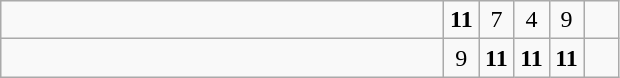<table class="wikitable">
<tr>
<td style="width:18em"></td>
<td align=center style="width:1em"><strong>11</strong></td>
<td align=center style="width:1em">7</td>
<td align=center style="width:1em">4</td>
<td align=center style="width:1em">9</td>
<td align=center style="width:1em"></td>
</tr>
<tr>
<td style="width:18em"></td>
<td align=center style="width:1em">9</td>
<td align=center style="width:1em"><strong>11</strong></td>
<td align=center style="width:1em"><strong>11</strong></td>
<td align=center style="width:1em"><strong>11</strong></td>
<td align=center style="width:1em"></td>
</tr>
</table>
